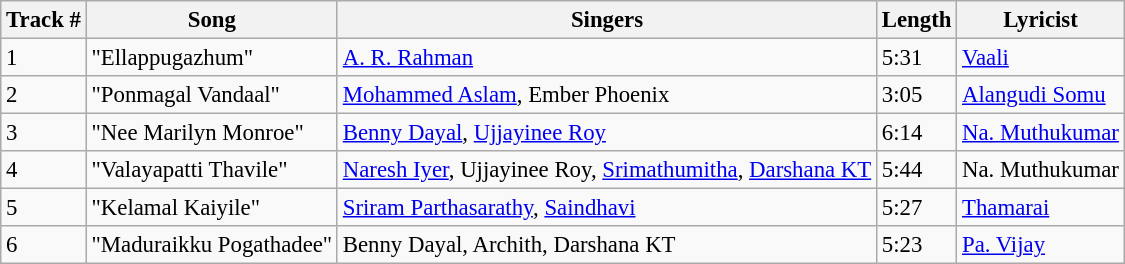<table class="wikitable tracklist" style="font-size:95%;">
<tr>
<th>Track #</th>
<th>Song</th>
<th>Singers</th>
<th>Length</th>
<th>Lyricist</th>
</tr>
<tr>
<td>1</td>
<td>"Ellappugazhum"</td>
<td><a href='#'>A. R. Rahman</a></td>
<td>5:31</td>
<td><a href='#'>Vaali</a></td>
</tr>
<tr>
<td>2</td>
<td>"Ponmagal Vandaal"</td>
<td><a href='#'>Mohammed Aslam</a>, Ember Phoenix</td>
<td>3:05</td>
<td><a href='#'>Alangudi Somu</a></td>
</tr>
<tr>
<td>3</td>
<td>"Nee Marilyn Monroe"</td>
<td><a href='#'>Benny Dayal</a>, <a href='#'>Ujjayinee Roy</a></td>
<td>6:14</td>
<td><a href='#'>Na. Muthukumar</a></td>
</tr>
<tr>
<td>4</td>
<td>"Valayapatti Thavile"</td>
<td><a href='#'>Naresh Iyer</a>, Ujjayinee Roy, <a href='#'>Srimathumitha</a>, <a href='#'>Darshana KT</a></td>
<td>5:44</td>
<td>Na. Muthukumar</td>
</tr>
<tr>
<td>5</td>
<td>"Kelamal Kaiyile"</td>
<td><a href='#'>Sriram Parthasarathy</a>, <a href='#'>Saindhavi</a></td>
<td>5:27</td>
<td><a href='#'>Thamarai</a></td>
</tr>
<tr>
<td>6</td>
<td>"Maduraikku Pogathadee"</td>
<td>Benny Dayal, Archith, Darshana KT</td>
<td>5:23</td>
<td><a href='#'>Pa. Vijay</a></td>
</tr>
</table>
